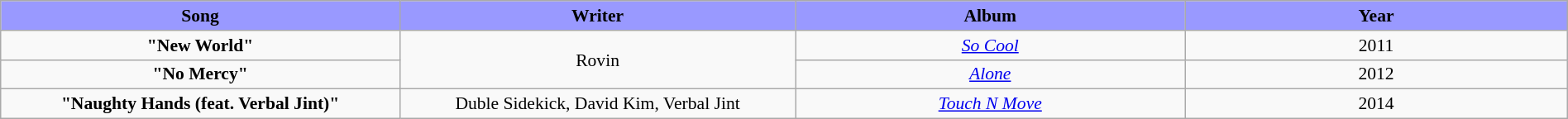<table class="wikitable" style="margin:0.5em auto; clear:both; font-size:.9em; text-align:center; width:100%">
<tr>
<th style="width:500px; background:#99f;">Song</th>
<th style="width:500px; background:#99f;">Writer</th>
<th style="width:500px; background:#99f;">Album</th>
<th style="width:500px; background:#99f;">Year</th>
</tr>
<tr>
<td><strong>"New World"</strong></td>
<td rowspan=2>Rovin</td>
<td><em><a href='#'>So Cool</a></em></td>
<td>2011</td>
</tr>
<tr>
<td><strong>"No Mercy"</strong></td>
<td><em><a href='#'>Alone</a></em></td>
<td>2012</td>
</tr>
<tr>
<td><strong>"Naughty Hands (feat. Verbal Jint)"</strong></td>
<td>Duble Sidekick, David Kim, Verbal Jint</td>
<td><em><a href='#'>Touch N Move</a></em></td>
<td>2014</td>
</tr>
</table>
